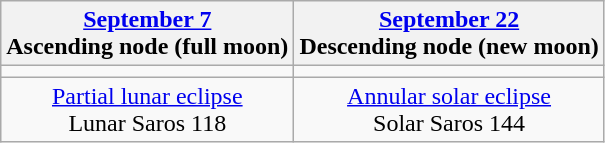<table class="wikitable">
<tr>
<th><a href='#'>September 7</a><br>Ascending node (full moon)<br></th>
<th><a href='#'>September 22</a><br>Descending node (new moon)<br></th>
</tr>
<tr>
<td></td>
<td></td>
</tr>
<tr align=center>
<td><a href='#'>Partial lunar eclipse</a><br>Lunar Saros 118</td>
<td><a href='#'>Annular solar eclipse</a><br>Solar Saros 144</td>
</tr>
</table>
